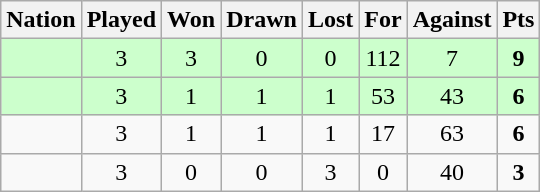<table class="wikitable" style="text-align: center;">
<tr>
<th>Nation</th>
<th>Played</th>
<th>Won</th>
<th>Drawn</th>
<th>Lost</th>
<th>For</th>
<th>Against</th>
<th>Pts</th>
</tr>
<tr bgcolor="ccffcc">
<td align="left"></td>
<td>3</td>
<td>3</td>
<td>0</td>
<td>0</td>
<td>112</td>
<td>7</td>
<td><strong>9</strong></td>
</tr>
<tr bgcolor="ccffcc">
<td align="left"></td>
<td>3</td>
<td>1</td>
<td>1</td>
<td>1</td>
<td>53</td>
<td>43</td>
<td><strong>6</strong></td>
</tr>
<tr>
<td align="left"></td>
<td>3</td>
<td>1</td>
<td>1</td>
<td>1</td>
<td>17</td>
<td>63</td>
<td><strong>6</strong></td>
</tr>
<tr>
<td align="left"></td>
<td>3</td>
<td>0</td>
<td>0</td>
<td>3</td>
<td>0</td>
<td>40</td>
<td><strong>3</strong></td>
</tr>
</table>
